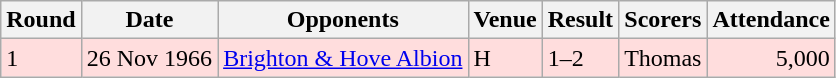<table class="wikitable">
<tr>
<th>Round</th>
<th>Date</th>
<th>Opponents</th>
<th>Venue</th>
<th>Result</th>
<th>Scorers</th>
<th>Attendance</th>
</tr>
<tr bgcolor="#ffdddd">
<td>1</td>
<td>26 Nov 1966</td>
<td><a href='#'>Brighton & Hove Albion</a></td>
<td>H</td>
<td>1–2</td>
<td>Thomas</td>
<td align="right">5,000</td>
</tr>
</table>
